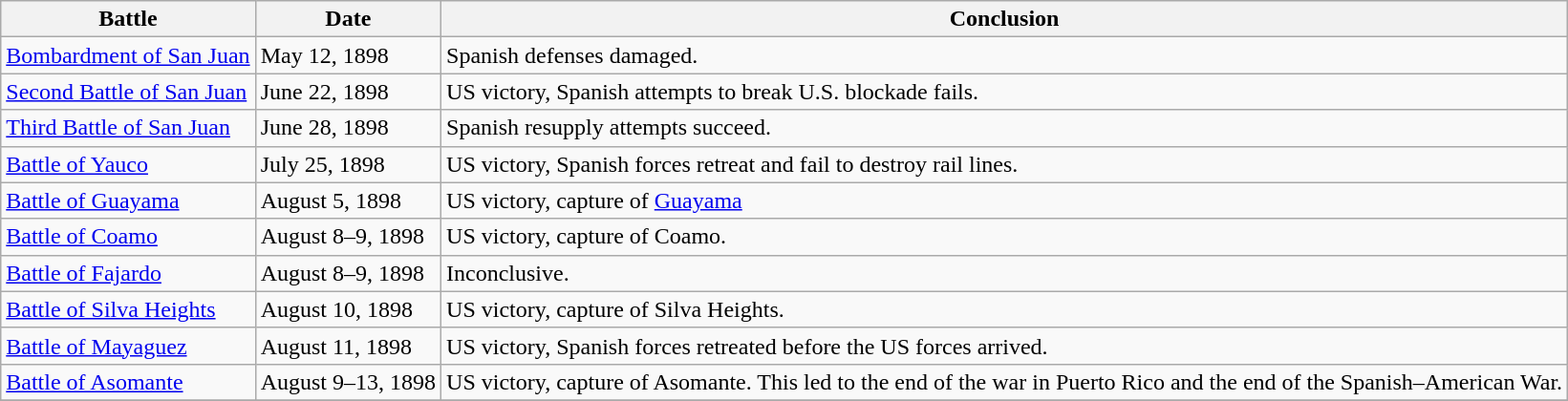<table class="wikitable sortable">
<tr>
<th scope="col">Battle</th>
<th scope="col">Date</th>
<th scope="col">Conclusion</th>
</tr>
<tr>
<td><a href='#'>Bombardment of San Juan</a></td>
<td>May 12, 1898</td>
<td>Spanish defenses damaged.</td>
</tr>
<tr>
<td><a href='#'>Second Battle of San Juan</a></td>
<td>June 22, 1898</td>
<td>US victory, Spanish attempts to break U.S. blockade fails.</td>
</tr>
<tr>
<td><a href='#'>Third Battle of San Juan</a></td>
<td>June 28, 1898</td>
<td>Spanish resupply attempts succeed.</td>
</tr>
<tr>
<td><a href='#'>Battle of Yauco</a></td>
<td>July 25, 1898</td>
<td>US victory, Spanish forces retreat and fail to destroy rail lines.</td>
</tr>
<tr>
<td><a href='#'>Battle of Guayama</a></td>
<td>August 5, 1898</td>
<td>US victory, capture of <a href='#'>Guayama</a></td>
</tr>
<tr>
<td><a href='#'>Battle of Coamo</a></td>
<td>August 8–9, 1898</td>
<td>US victory, capture of Coamo.</td>
</tr>
<tr>
<td><a href='#'>Battle of Fajardo</a></td>
<td>August 8–9, 1898</td>
<td>Inconclusive.</td>
</tr>
<tr>
<td><a href='#'>Battle of Silva Heights</a></td>
<td>August 10, 1898</td>
<td>US victory, capture of Silva Heights.</td>
</tr>
<tr>
<td><a href='#'>Battle of Mayaguez</a></td>
<td>August 11, 1898</td>
<td>US victory, Spanish forces retreated before the US forces arrived.</td>
</tr>
<tr>
<td><a href='#'>Battle of Asomante</a></td>
<td>August 9–13, 1898</td>
<td>US victory, capture of Asomante. This led to the end of the war in Puerto Rico and the end of the Spanish–American War.</td>
</tr>
<tr>
</tr>
</table>
